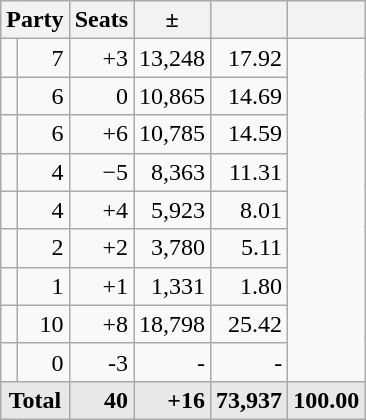<table class=wikitable>
<tr>
<th colspan=2 align=center>Party</th>
<th>Seats</th>
<th>±</th>
<th></th>
<th></th>
</tr>
<tr>
<td></td>
<td align=right>7</td>
<td align=right>+3</td>
<td align=right>13,248</td>
<td align=right>17.92</td>
</tr>
<tr>
<td></td>
<td align=right>6</td>
<td align=right>0</td>
<td align=right>10,865</td>
<td align=right>14.69</td>
</tr>
<tr>
<td></td>
<td align=right>6</td>
<td align=right>+6</td>
<td align=right>10,785</td>
<td align=right>14.59</td>
</tr>
<tr>
<td></td>
<td align=right>4</td>
<td align=right>−5</td>
<td align=right>8,363</td>
<td align=right>11.31</td>
</tr>
<tr>
<td></td>
<td align=right>4</td>
<td align=right>+4</td>
<td align=right>5,923</td>
<td align=right>8.01</td>
</tr>
<tr>
<td></td>
<td align=right>2</td>
<td align=right>+2</td>
<td align=right>3,780</td>
<td align=right>5.11</td>
</tr>
<tr>
<td></td>
<td align=right>1</td>
<td align=right>+1</td>
<td align=right>1,331</td>
<td align=right>1.80</td>
</tr>
<tr>
<td></td>
<td align=right>10</td>
<td align=right>+8</td>
<td align=right>18,798</td>
<td align=right>25.42</td>
</tr>
<tr>
<td></td>
<td align=right>0</td>
<td align=right>-3</td>
<td align=right>-</td>
<td align=right>-</td>
</tr>
<tr style="font-weight:bold; background:rgb(232,232,232);">
<td colspan=2 align=center>Total</td>
<td align=right>40</td>
<td align=right>+16</td>
<td align=right>73,937</td>
<td align=center>100.00</td>
</tr>
</table>
